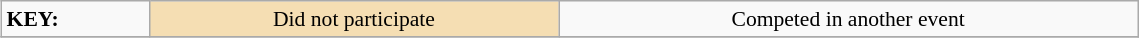<table class="wikitable" style="margin:0.5em; font-size:90%;position:relative;" width=60%>
<tr>
<td><strong>KEY:</strong></td>
<td bgcolor="wheat" align=center>Did not participate</td>
<td align=center>Competed in another event</td>
</tr>
<tr>
</tr>
</table>
